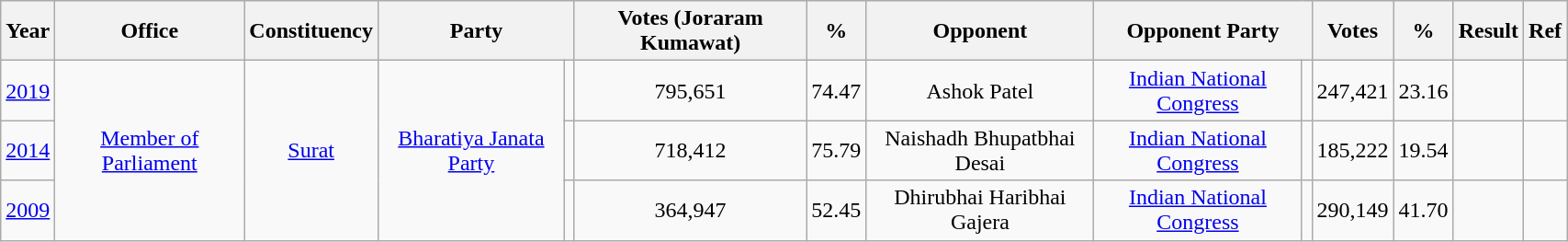<table class="wikitable" style="width:90%; text-align: center;">
<tr>
<th>Year</th>
<th>Office</th>
<th>Constituency</th>
<th colspan=2>Party</th>
<th>Votes (Joraram Kumawat)</th>
<th>%</th>
<th>Opponent</th>
<th colspan=2>Opponent Party</th>
<th>Votes</th>
<th>%</th>
<th>Result</th>
<th>Ref</th>
</tr>
<tr>
<td><a href='#'>2019</a></td>
<td rowspan=3><a href='#'>Member of Parliament</a></td>
<td rowspan=3><a href='#'>Surat</a></td>
<td rowspan=3><a href='#'>Bharatiya Janata Party</a></td>
<td></td>
<td>795,651</td>
<td>74.47</td>
<td>Ashok Patel</td>
<td><a href='#'>Indian National Congress</a></td>
<td></td>
<td>247,421</td>
<td>23.16</td>
<td></td>
<td></td>
</tr>
<tr>
<td><a href='#'>2014</a></td>
<td></td>
<td>718,412</td>
<td>75.79</td>
<td>Naishadh Bhupatbhai Desai</td>
<td><a href='#'>Indian National Congress</a></td>
<td></td>
<td>185,222</td>
<td>19.54</td>
<td></td>
<td></td>
</tr>
<tr>
<td><a href='#'>2009</a></td>
<td></td>
<td>364,947</td>
<td>52.45</td>
<td>Dhirubhai Haribhai Gajera</td>
<td><a href='#'>Indian National Congress</a></td>
<td></td>
<td>290,149</td>
<td>41.70</td>
<td></td>
<td></td>
</tr>
</table>
